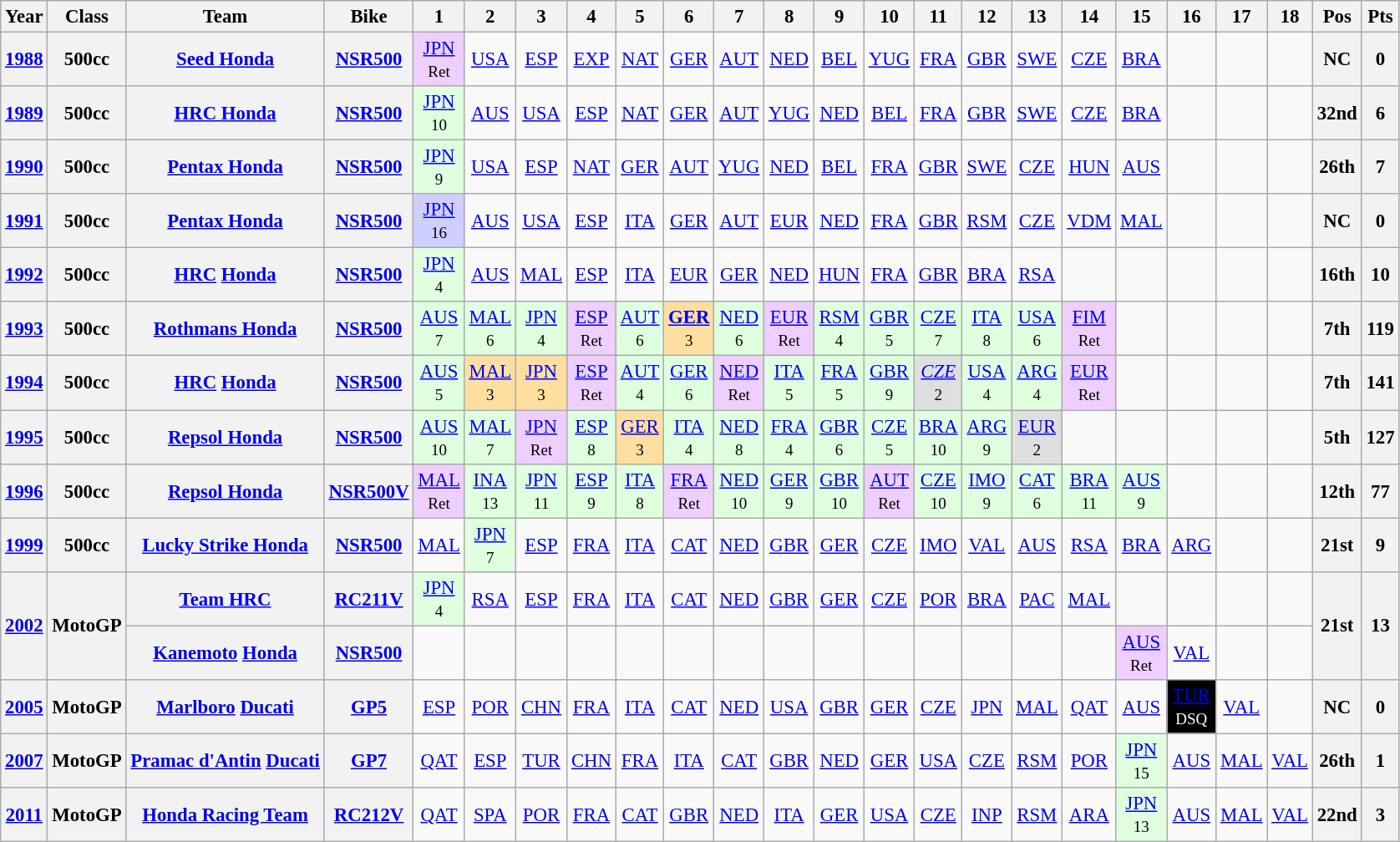<table class="wikitable" style="text-align:center; font-size:95%">
<tr>
<th>Year</th>
<th>Class</th>
<th>Team</th>
<th>Bike</th>
<th>1</th>
<th>2</th>
<th>3</th>
<th>4</th>
<th>5</th>
<th>6</th>
<th>7</th>
<th>8</th>
<th>9</th>
<th>10</th>
<th>11</th>
<th>12</th>
<th>13</th>
<th>14</th>
<th>15</th>
<th>16</th>
<th>17</th>
<th>18</th>
<th>Pos</th>
<th>Pts</th>
</tr>
<tr>
<th><a href='#'>1988</a></th>
<th>500cc</th>
<th><a href='#'>Seed Honda</a></th>
<th><a href='#'>NSR500</a></th>
<td style="background:#EFCFFF;"><a href='#'>JPN</a><br><small>Ret</small></td>
<td><a href='#'>USA</a></td>
<td><a href='#'>ESP</a></td>
<td><a href='#'>EXP</a></td>
<td><a href='#'>NAT</a></td>
<td><a href='#'>GER</a></td>
<td><a href='#'>AUT</a></td>
<td><a href='#'>NED</a></td>
<td><a href='#'>BEL</a></td>
<td><a href='#'>YUG</a></td>
<td><a href='#'>FRA</a></td>
<td><a href='#'>GBR</a></td>
<td><a href='#'>SWE</a></td>
<td><a href='#'>CZE</a></td>
<td><a href='#'>BRA</a></td>
<td></td>
<td></td>
<td></td>
<th>NC</th>
<th>0</th>
</tr>
<tr>
<th><a href='#'>1989</a></th>
<th>500cc</th>
<th><a href='#'>HRC Honda</a></th>
<th><a href='#'>NSR500</a></th>
<td style="background:#DFFFDF;"><a href='#'>JPN</a><br><small>10</small></td>
<td><a href='#'>AUS</a></td>
<td><a href='#'>USA</a></td>
<td><a href='#'>ESP</a></td>
<td><a href='#'>NAT</a></td>
<td><a href='#'>GER</a></td>
<td><a href='#'>AUT</a></td>
<td><a href='#'>YUG</a></td>
<td><a href='#'>NED</a></td>
<td><a href='#'>BEL</a></td>
<td><a href='#'>FRA</a></td>
<td><a href='#'>GBR</a></td>
<td><a href='#'>SWE</a></td>
<td><a href='#'>CZE</a></td>
<td><a href='#'>BRA</a></td>
<td></td>
<td></td>
<td></td>
<th>32nd</th>
<th>6</th>
</tr>
<tr>
<th><a href='#'>1990</a></th>
<th>500cc</th>
<th><a href='#'>Pentax Honda</a></th>
<th><a href='#'>NSR500</a></th>
<td style="background:#DFFFDF;"><a href='#'>JPN</a><br><small>9</small></td>
<td><a href='#'>USA</a></td>
<td><a href='#'>ESP</a></td>
<td><a href='#'>NAT</a></td>
<td><a href='#'>GER</a></td>
<td><a href='#'>AUT</a></td>
<td><a href='#'>YUG</a></td>
<td><a href='#'>NED</a></td>
<td><a href='#'>BEL</a></td>
<td><a href='#'>FRA</a></td>
<td><a href='#'>GBR</a></td>
<td><a href='#'>SWE</a></td>
<td><a href='#'>CZE</a></td>
<td><a href='#'>HUN</a></td>
<td><a href='#'>AUS</a></td>
<td></td>
<td></td>
<td></td>
<th>26th</th>
<th>7</th>
</tr>
<tr>
<th><a href='#'>1991</a></th>
<th>500cc</th>
<th><a href='#'>Pentax Honda</a></th>
<th><a href='#'>NSR500</a></th>
<td style="background:#CFCFFF;"><a href='#'>JPN</a><br><small>16</small></td>
<td><a href='#'>AUS</a></td>
<td><a href='#'>USA</a></td>
<td><a href='#'>ESP</a></td>
<td><a href='#'>ITA</a></td>
<td><a href='#'>GER</a></td>
<td><a href='#'>AUT</a></td>
<td><a href='#'>EUR</a></td>
<td><a href='#'>NED</a></td>
<td><a href='#'>FRA</a></td>
<td><a href='#'>GBR</a></td>
<td><a href='#'>RSM</a></td>
<td><a href='#'>CZE</a></td>
<td><a href='#'>VDM</a></td>
<td><a href='#'>MAL</a></td>
<td></td>
<td></td>
<td></td>
<th>NC</th>
<th>0</th>
</tr>
<tr>
<th><a href='#'>1992</a></th>
<th>500cc</th>
<th><a href='#'>HRC</a> <a href='#'>Honda</a></th>
<th><a href='#'>NSR500</a></th>
<td style="background:#DFFFDF;"><a href='#'>JPN</a><br><small>4</small></td>
<td><a href='#'>AUS</a></td>
<td><a href='#'>MAL</a></td>
<td><a href='#'>ESP</a></td>
<td><a href='#'>ITA</a></td>
<td><a href='#'>EUR</a></td>
<td><a href='#'>GER</a></td>
<td><a href='#'>NED</a></td>
<td><a href='#'>HUN</a></td>
<td><a href='#'>FRA</a></td>
<td><a href='#'>GBR</a></td>
<td><a href='#'>BRA</a></td>
<td><a href='#'>RSA</a></td>
<td></td>
<td></td>
<td></td>
<td></td>
<td></td>
<th>16th</th>
<th>10</th>
</tr>
<tr>
<th><a href='#'>1993</a></th>
<th>500cc</th>
<th><a href='#'>Rothmans Honda</a></th>
<th><a href='#'>NSR500</a></th>
<td style="background:#DFFFDF;"><a href='#'>AUS</a><br><small>7</small></td>
<td style="background:#DFFFDF;"><a href='#'>MAL</a><br><small>6</small></td>
<td style="background:#DFFFDF;"><a href='#'>JPN</a><br><small>4</small></td>
<td style="background:#EFCFFF;"><a href='#'>ESP</a><br><small>Ret</small></td>
<td style="background:#DFFFDF;"><a href='#'>AUT</a><br><small>6</small></td>
<td style="background:#FFDF9F;"><strong><a href='#'>GER</a></strong><br><small>3</small></td>
<td style="background:#DFFFDF;"><a href='#'>NED</a><br><small>6</small></td>
<td style="background:#EFCFFF;"><a href='#'>EUR</a><br><small>Ret</small></td>
<td style="background:#DFFFDF;"><a href='#'>RSM</a><br><small>4</small></td>
<td style="background:#DFFFDF;"><a href='#'>GBR</a><br><small>5</small></td>
<td style="background:#DFFFDF;"><a href='#'>CZE</a><br><small>7</small></td>
<td style="background:#DFFFDF;"><a href='#'>ITA</a><br><small>8</small></td>
<td style="background:#DFFFDF;"><a href='#'>USA</a><br><small>6</small></td>
<td style="background:#EFCFFF;"><a href='#'>FIM</a><br><small>Ret</small></td>
<td></td>
<td></td>
<td></td>
<td></td>
<th>7th</th>
<th>119</th>
</tr>
<tr>
<th><a href='#'>1994</a></th>
<th>500cc</th>
<th><a href='#'>HRC</a> <a href='#'>Honda</a></th>
<th><a href='#'>NSR500</a></th>
<td style="background:#DFFFDF;"><a href='#'>AUS</a><br><small>5</small></td>
<td style="background:#FFDF9F;"><a href='#'>MAL</a><br><small>3</small></td>
<td style="background:#FFDF9F;"><a href='#'>JPN</a><br><small>3</small></td>
<td style="background:#EFCFFF;"><a href='#'>ESP</a><br><small>Ret</small></td>
<td style="background:#DFFFDF;"><a href='#'>AUT</a><br><small>4</small></td>
<td style="background:#DFFFDF;"><a href='#'>GER</a><br><small>6</small></td>
<td style="background:#EFCFFF;"><a href='#'>NED</a><br><small>Ret</small></td>
<td style="background:#DFFFDF;"><a href='#'>ITA</a><br><small>5</small></td>
<td style="background:#DFFFDF;"><a href='#'>FRA</a><br><small>5</small></td>
<td style="background:#DFFFDF;"><a href='#'>GBR</a><br><small>9</small></td>
<td style="background:#DFDFDF;"><em><a href='#'>CZE</a></em><br><small>2</small></td>
<td style="background:#DFFFDF;"><a href='#'>USA</a><br><small>4</small></td>
<td style="background:#DFFFDF;"><a href='#'>ARG</a><br><small>4</small></td>
<td style="background:#EFCFFF;"><a href='#'>EUR</a><br><small>Ret</small></td>
<td></td>
<td></td>
<td></td>
<td></td>
<th>7th</th>
<th>141</th>
</tr>
<tr>
<th><a href='#'>1995</a></th>
<th>500cc</th>
<th><a href='#'>Repsol Honda</a></th>
<th><a href='#'>NSR500</a></th>
<td style="background:#DFFFDF;"><a href='#'>AUS</a><br><small>10</small></td>
<td style="background:#DFFFDF;"><a href='#'>MAL</a><br><small>7</small></td>
<td style="background:#EFCFFF;"><a href='#'>JPN</a><br><small>Ret</small></td>
<td style="background:#DFFFDF;"><a href='#'>ESP</a><br><small>8</small></td>
<td style="background:#FFDF9F;"><a href='#'>GER</a><br><small>3</small></td>
<td style="background:#DFFFDF;"><a href='#'>ITA</a><br><small>4</small></td>
<td style="background:#DFFFDF;"><a href='#'>NED</a><br><small>8</small></td>
<td style="background:#DFFFDF;"><a href='#'>FRA</a><br><small>4</small></td>
<td style="background:#DFFFDF;"><a href='#'>GBR</a><br><small>6</small></td>
<td style="background:#DFFFDF;"><a href='#'>CZE</a><br><small>5</small></td>
<td style="background:#DFFFDF;"><a href='#'>BRA</a><br><small>10</small></td>
<td style="background:#DFFFDF;"><a href='#'>ARG</a><br><small>9</small></td>
<td style="background:#DFDFDF;"><a href='#'>EUR</a><br><small>2</small></td>
<td></td>
<td></td>
<td></td>
<td></td>
<td></td>
<th>5th</th>
<th>127</th>
</tr>
<tr>
<th><a href='#'>1996</a></th>
<th>500cc</th>
<th><a href='#'>Repsol Honda</a></th>
<th><a href='#'>NSR500V</a></th>
<td style="background:#EFCFFF;"><a href='#'>MAL</a> <br><small>Ret</small></td>
<td style="background:#DFFFDF;"><a href='#'>INA</a> <br><small>13</small></td>
<td style="background:#DFFFDF;"><a href='#'>JPN</a> <br><small>11</small></td>
<td style="background:#DFFFDF;"><a href='#'>ESP</a> <br><small>9</small></td>
<td style="background:#DFFFDF;"><a href='#'>ITA</a> <br><small>8</small></td>
<td style="background:#EFCFFF;"><a href='#'>FRA</a> <br><small>Ret</small></td>
<td style="background:#DFFFDF;"><a href='#'>NED</a> <br><small>10</small></td>
<td style="background:#DFFFDF;"><a href='#'>GER</a> <br><small>9</small></td>
<td style="background:#DFFFDF;"><a href='#'>GBR</a> <br><small>10</small></td>
<td style="background:#EFCFFF;"><a href='#'>AUT</a> <br><small>Ret</small></td>
<td style="background:#DFFFDF;"><a href='#'>CZE</a> <br><small>10</small></td>
<td style="background:#DFFFDF;"><a href='#'>IMO</a> <br><small>9</small></td>
<td style="background:#DFFFDF;"><a href='#'>CAT</a> <br><small>6</small></td>
<td style="background:#DFFFDF;"><a href='#'>BRA</a> <br><small>11</small></td>
<td style="background:#DFFFDF;"><a href='#'>AUS</a> <br><small>9</small></td>
<td></td>
<td></td>
<td></td>
<th>12th</th>
<th>77</th>
</tr>
<tr>
<th><a href='#'>1999</a></th>
<th>500cc</th>
<th><a href='#'>Lucky Strike Honda</a></th>
<th><a href='#'>NSR500</a></th>
<td><a href='#'>MAL</a></td>
<td style="background:#DFFFDF;"><a href='#'>JPN</a> <br><small>7</small></td>
<td><a href='#'>ESP</a></td>
<td><a href='#'>FRA</a></td>
<td><a href='#'>ITA</a></td>
<td><a href='#'>CAT</a></td>
<td><a href='#'>NED</a></td>
<td><a href='#'>GBR</a></td>
<td><a href='#'>GER</a></td>
<td><a href='#'>CZE</a></td>
<td><a href='#'>IMO</a></td>
<td><a href='#'>VAL</a></td>
<td><a href='#'>AUS</a></td>
<td><a href='#'>RSA</a></td>
<td><a href='#'>BRA</a></td>
<td><a href='#'>ARG</a></td>
<td></td>
<td></td>
<th>21st</th>
<th>9</th>
</tr>
<tr>
<th rowspan=2><a href='#'>2002</a></th>
<th rowspan=2>MotoGP</th>
<th><a href='#'>Team HRC</a></th>
<th><a href='#'>RC211V</a></th>
<td style="background:#DFFFDF;"><a href='#'>JPN</a> <br><small>4</small></td>
<td><a href='#'>RSA</a></td>
<td><a href='#'>ESP</a></td>
<td><a href='#'>FRA</a></td>
<td><a href='#'>ITA</a></td>
<td><a href='#'>CAT</a></td>
<td><a href='#'>NED</a></td>
<td><a href='#'>GBR</a></td>
<td><a href='#'>GER</a></td>
<td><a href='#'>CZE</a></td>
<td><a href='#'>POR</a></td>
<td><a href='#'>BRA</a></td>
<td><a href='#'>PAC</a></td>
<td><a href='#'>MAL</a></td>
<td></td>
<td></td>
<td></td>
<td></td>
<th rowspan=2>21st</th>
<th rowspan=2>13</th>
</tr>
<tr>
<th><a href='#'>Kanemoto</a> <a href='#'>Honda</a></th>
<th><a href='#'>NSR500</a></th>
<td></td>
<td></td>
<td></td>
<td></td>
<td></td>
<td></td>
<td></td>
<td></td>
<td></td>
<td></td>
<td></td>
<td></td>
<td></td>
<td></td>
<td style="background:#EFCFFF;"><a href='#'>AUS</a> <br><small>Ret</small></td>
<td><a href='#'>VAL</a></td>
<td></td>
<td></td>
</tr>
<tr>
<th><a href='#'>2005</a></th>
<th>MotoGP</th>
<th><a href='#'>Marlboro</a> <a href='#'>Ducati</a></th>
<th><a href='#'>GP5</a></th>
<td><a href='#'>ESP</a></td>
<td><a href='#'>POR</a></td>
<td><a href='#'>CHN</a></td>
<td><a href='#'>FRA</a></td>
<td><a href='#'>ITA</a></td>
<td><a href='#'>CAT</a></td>
<td><a href='#'>NED</a></td>
<td><a href='#'>USA</a></td>
<td><a href='#'>GBR</a></td>
<td><a href='#'>GER</a></td>
<td><a href='#'>CZE</a></td>
<td><a href='#'>JPN</a></td>
<td><a href='#'>MAL</a></td>
<td><a href='#'>QAT</a></td>
<td><a href='#'>AUS</a></td>
<td style="background:#000000; color:#ffffff"><a href='#'><span>TUR</span></a><br><small><span>DSQ</span></small></td>
<td><a href='#'>VAL</a></td>
<td></td>
<th>NC</th>
<th>0</th>
</tr>
<tr>
<th><a href='#'>2007</a></th>
<th>MotoGP</th>
<th><a href='#'>Pramac d'Antin</a> <a href='#'>Ducati</a></th>
<th><a href='#'>GP7</a></th>
<td><a href='#'>QAT</a></td>
<td><a href='#'>ESP</a></td>
<td><a href='#'>TUR</a></td>
<td><a href='#'>CHN</a></td>
<td><a href='#'>FRA</a></td>
<td><a href='#'>ITA</a></td>
<td><a href='#'>CAT</a></td>
<td><a href='#'>GBR</a></td>
<td><a href='#'>NED</a></td>
<td><a href='#'>GER</a></td>
<td><a href='#'>USA</a></td>
<td><a href='#'>CZE</a></td>
<td><a href='#'>RSM</a></td>
<td><a href='#'>POR</a></td>
<td style="background:#DFFFDF;"><a href='#'>JPN</a> <br><small>15</small></td>
<td><a href='#'>AUS</a></td>
<td><a href='#'>MAL</a></td>
<td><a href='#'>VAL</a></td>
<th>26th</th>
<th>1</th>
</tr>
<tr>
<th align="left"><a href='#'>2011</a></th>
<th align="left">MotoGP</th>
<th><a href='#'>Honda Racing Team</a></th>
<th align="left"><a href='#'>RC212V</a></th>
<td><a href='#'>QAT</a></td>
<td><a href='#'>SPA</a></td>
<td><a href='#'>POR</a></td>
<td><a href='#'>FRA</a></td>
<td><a href='#'>CAT</a></td>
<td><a href='#'>GBR</a></td>
<td><a href='#'>NED</a></td>
<td><a href='#'>ITA</a></td>
<td><a href='#'>GER</a></td>
<td><a href='#'>USA</a></td>
<td><a href='#'>CZE</a></td>
<td><a href='#'>INP</a></td>
<td><a href='#'>RSM</a></td>
<td><a href='#'>ARA</a></td>
<td style="background:#dfffdf;"><a href='#'>JPN</a><br><small>13</small></td>
<td><a href='#'>AUS</a></td>
<td><a href='#'>MAL</a></td>
<td><a href='#'>VAL</a></td>
<th>22nd</th>
<th>3</th>
</tr>
</table>
